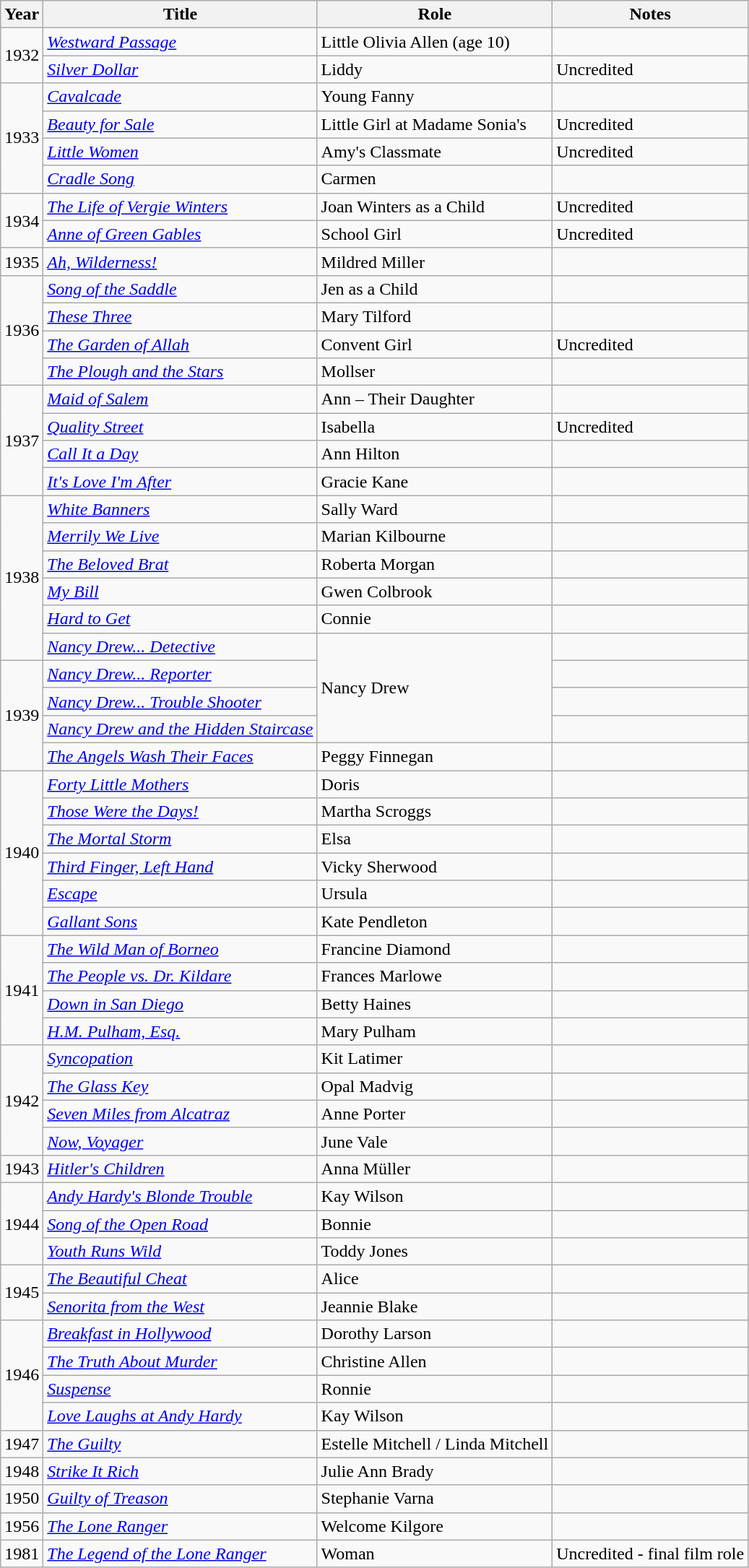<table class="wikitable sortable">
<tr>
<th>Year</th>
<th>Title</th>
<th>Role</th>
<th>Notes</th>
</tr>
<tr>
<td rowspan=2>1932</td>
<td><em><a href='#'>Westward Passage</a></em></td>
<td>Little Olivia Allen (age 10)</td>
<td></td>
</tr>
<tr>
<td><em><a href='#'>Silver Dollar</a></em></td>
<td>Liddy</td>
<td>Uncredited</td>
</tr>
<tr>
<td rowspan=4>1933</td>
<td><em><a href='#'>Cavalcade</a></em></td>
<td>Young Fanny</td>
<td></td>
</tr>
<tr>
<td><em><a href='#'>Beauty for Sale</a></em></td>
<td>Little Girl at Madame Sonia's</td>
<td>Uncredited</td>
</tr>
<tr>
<td><em><a href='#'>Little Women</a></em></td>
<td>Amy's Classmate</td>
<td>Uncredited</td>
</tr>
<tr>
<td><em><a href='#'>Cradle Song</a></em></td>
<td>Carmen</td>
<td></td>
</tr>
<tr>
<td rowspan=2>1934</td>
<td><em><a href='#'>The Life of Vergie Winters</a></em></td>
<td>Joan Winters as a Child</td>
<td>Uncredited</td>
</tr>
<tr>
<td><em><a href='#'>Anne of Green Gables</a></em></td>
<td>School Girl</td>
<td>Uncredited</td>
</tr>
<tr>
<td>1935</td>
<td><em><a href='#'>Ah, Wilderness!</a></em></td>
<td>Mildred Miller</td>
<td></td>
</tr>
<tr>
<td rowspan=4>1936</td>
<td><em><a href='#'>Song of the Saddle</a></em></td>
<td>Jen as a Child</td>
<td></td>
</tr>
<tr>
<td><em><a href='#'>These Three</a></em></td>
<td>Mary Tilford</td>
<td></td>
</tr>
<tr>
<td><em><a href='#'>The Garden of Allah</a></em></td>
<td>Convent Girl</td>
<td>Uncredited</td>
</tr>
<tr>
<td><em><a href='#'>The Plough and the Stars</a></em></td>
<td>Mollser</td>
<td></td>
</tr>
<tr>
<td rowspan=4>1937</td>
<td><em><a href='#'>Maid of Salem</a></em></td>
<td>Ann – Their Daughter</td>
<td></td>
</tr>
<tr>
<td><em><a href='#'>Quality Street</a></em></td>
<td>Isabella</td>
<td>Uncredited</td>
</tr>
<tr>
<td><em><a href='#'>Call It a Day</a></em></td>
<td>Ann Hilton</td>
<td></td>
</tr>
<tr>
<td><em><a href='#'>It's Love I'm After</a></em></td>
<td>Gracie Kane</td>
<td></td>
</tr>
<tr>
<td rowspan=6>1938</td>
<td><em><a href='#'>White Banners</a></em></td>
<td>Sally Ward</td>
<td></td>
</tr>
<tr>
<td><em><a href='#'>Merrily We Live</a></em></td>
<td>Marian Kilbourne</td>
<td></td>
</tr>
<tr>
<td><em><a href='#'>The Beloved Brat</a></em></td>
<td>Roberta Morgan</td>
<td></td>
</tr>
<tr>
<td><em><a href='#'>My Bill</a></em></td>
<td>Gwen Colbrook</td>
<td></td>
</tr>
<tr>
<td><em><a href='#'>Hard to Get</a></em></td>
<td>Connie</td>
<td></td>
</tr>
<tr>
<td><em><a href='#'>Nancy Drew... Detective</a></em></td>
<td rowspan=4>Nancy Drew</td>
<td></td>
</tr>
<tr>
<td rowspan=4>1939</td>
<td><em><a href='#'>Nancy Drew... Reporter</a></em></td>
<td></td>
</tr>
<tr>
<td><em><a href='#'>Nancy Drew... Trouble Shooter</a></em></td>
<td></td>
</tr>
<tr>
<td><em><a href='#'>Nancy Drew and the Hidden Staircase</a></em></td>
<td></td>
</tr>
<tr>
<td><em><a href='#'>The Angels Wash Their Faces</a></em></td>
<td>Peggy Finnegan</td>
<td></td>
</tr>
<tr>
<td rowspan=6>1940</td>
<td><em><a href='#'>Forty Little Mothers</a></em></td>
<td>Doris</td>
<td></td>
</tr>
<tr>
<td><em><a href='#'>Those Were the Days!</a></em></td>
<td>Martha Scroggs</td>
<td></td>
</tr>
<tr>
<td><em><a href='#'>The Mortal Storm</a></em></td>
<td>Elsa</td>
<td></td>
</tr>
<tr>
<td><em><a href='#'>Third Finger, Left Hand</a></em></td>
<td>Vicky Sherwood</td>
<td></td>
</tr>
<tr>
<td><em><a href='#'>Escape</a></em></td>
<td>Ursula</td>
<td></td>
</tr>
<tr>
<td><em><a href='#'>Gallant Sons</a></em></td>
<td>Kate Pendleton</td>
<td></td>
</tr>
<tr>
<td rowspan=4>1941</td>
<td><em><a href='#'>The Wild Man of Borneo</a></em></td>
<td>Francine Diamond</td>
<td></td>
</tr>
<tr>
<td><em><a href='#'>The People vs. Dr. Kildare</a></em></td>
<td>Frances Marlowe</td>
<td></td>
</tr>
<tr>
<td><em><a href='#'>Down in San Diego</a></em></td>
<td>Betty Haines</td>
<td></td>
</tr>
<tr>
<td><em><a href='#'>H.M. Pulham, Esq.</a></em></td>
<td>Mary Pulham</td>
<td></td>
</tr>
<tr>
<td rowspan=4>1942</td>
<td><em><a href='#'>Syncopation</a></em></td>
<td>Kit Latimer</td>
<td></td>
</tr>
<tr>
<td><em><a href='#'>The Glass Key</a></em></td>
<td>Opal Madvig</td>
<td></td>
</tr>
<tr>
<td><em><a href='#'>Seven Miles from Alcatraz</a></em></td>
<td>Anne Porter</td>
<td></td>
</tr>
<tr>
<td><em><a href='#'>Now, Voyager</a></em></td>
<td>June Vale</td>
<td></td>
</tr>
<tr>
<td>1943</td>
<td><em><a href='#'>Hitler's Children</a></em></td>
<td>Anna Müller</td>
<td></td>
</tr>
<tr>
<td rowspan=3>1944</td>
<td><em><a href='#'>Andy Hardy's Blonde Trouble</a></em></td>
<td>Kay Wilson</td>
<td></td>
</tr>
<tr>
<td><em><a href='#'>Song of the Open Road</a></em></td>
<td>Bonnie</td>
<td></td>
</tr>
<tr>
<td><em><a href='#'>Youth Runs Wild</a></em></td>
<td>Toddy Jones</td>
<td></td>
</tr>
<tr>
<td rowspan=2>1945</td>
<td><em><a href='#'>The Beautiful Cheat</a></em></td>
<td>Alice</td>
<td></td>
</tr>
<tr>
<td><em><a href='#'>Senorita from the West</a></em></td>
<td>Jeannie Blake</td>
<td></td>
</tr>
<tr>
<td rowspan=4>1946</td>
<td><em><a href='#'>Breakfast in Hollywood</a></em></td>
<td>Dorothy Larson</td>
<td></td>
</tr>
<tr>
<td><em><a href='#'>The Truth About Murder</a></em></td>
<td>Christine Allen</td>
<td></td>
</tr>
<tr>
<td><em><a href='#'>Suspense</a></em></td>
<td>Ronnie</td>
<td></td>
</tr>
<tr>
<td><em><a href='#'>Love Laughs at Andy Hardy</a></em></td>
<td>Kay Wilson</td>
<td></td>
</tr>
<tr>
<td>1947</td>
<td><em><a href='#'>The Guilty</a></em></td>
<td>Estelle Mitchell / Linda Mitchell</td>
<td></td>
</tr>
<tr>
<td>1948</td>
<td><em><a href='#'>Strike It Rich</a></em></td>
<td>Julie Ann Brady</td>
<td></td>
</tr>
<tr>
<td>1950</td>
<td><em><a href='#'>Guilty of Treason</a></em></td>
<td>Stephanie Varna</td>
<td></td>
</tr>
<tr>
<td>1956</td>
<td><em><a href='#'>The Lone Ranger</a></em></td>
<td>Welcome Kilgore</td>
<td></td>
</tr>
<tr>
<td>1981</td>
<td><em><a href='#'>The Legend of the Lone Ranger</a></em></td>
<td>Woman</td>
<td>Uncredited - final film role</td>
</tr>
</table>
